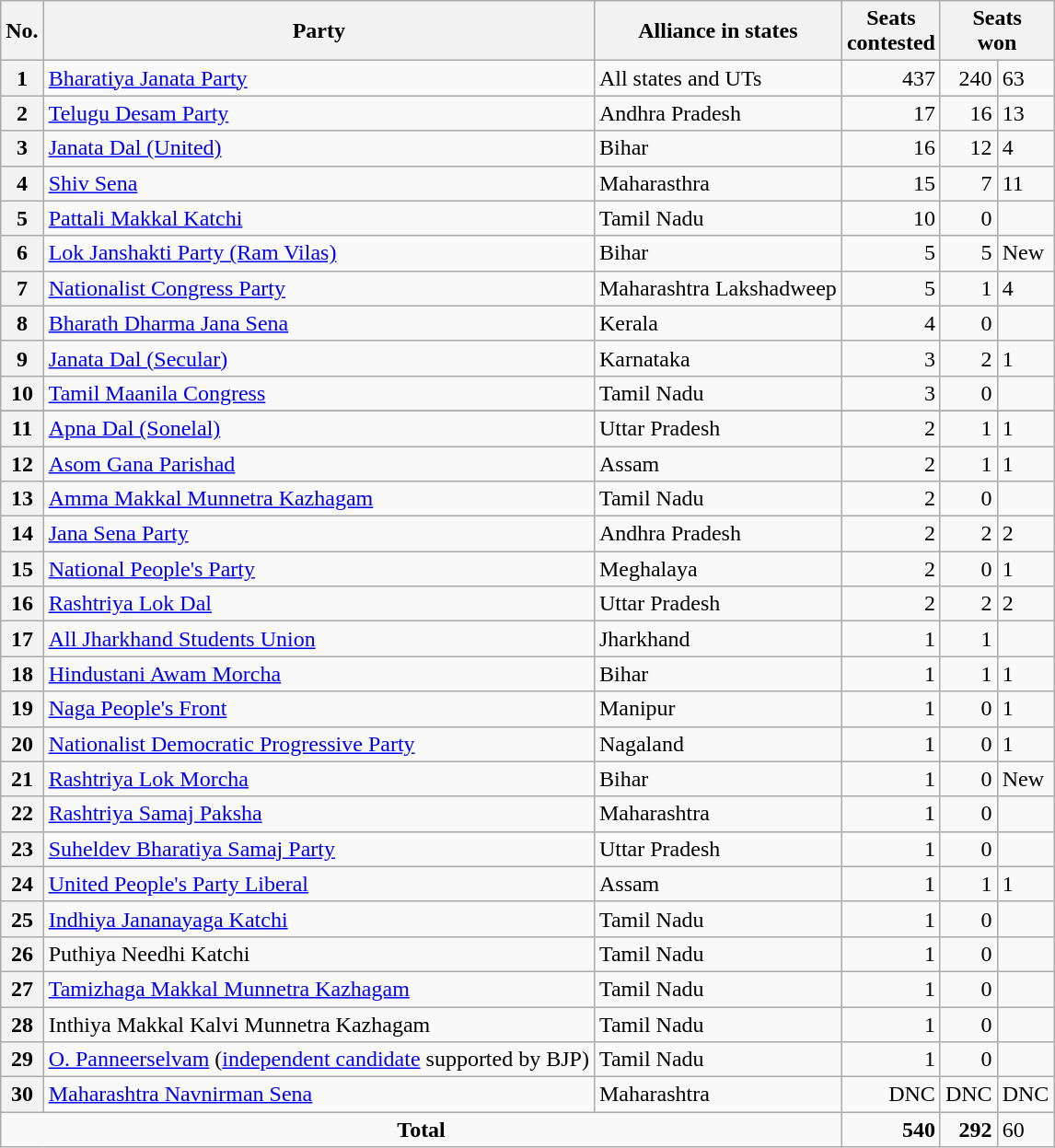<table class="wikitable sortable" style="border:1px solid black; border:0">
<tr>
<th>No.</th>
<th>Party</th>
<th>Alliance in states</th>
<th>Seats <br>contested</th>
<th colspan="2">Seats <br>won</th>
</tr>
<tr>
<th align="center">1</th>
<td><a href='#'>Bharatiya Janata Party</a></td>
<td>All states and UTs</td>
<td align=right>437</td>
<td align=right>240</td>
<td> 63</td>
</tr>
<tr>
<th align="center">2</th>
<td><a href='#'>Telugu Desam Party</a></td>
<td>Andhra Pradesh</td>
<td align=right>17</td>
<td align=right>16</td>
<td> 13</td>
</tr>
<tr>
<th align="center">3</th>
<td><a href='#'>Janata Dal (United)</a></td>
<td>Bihar</td>
<td align=right>16</td>
<td align=right>12</td>
<td> 4</td>
</tr>
<tr>
<th align="center">4</th>
<td><a href='#'>Shiv Sena</a></td>
<td>Maharasthra</td>
<td align=right>15</td>
<td align=right>7</td>
<td> 11</td>
</tr>
<tr>
<th align="center">5</th>
<td><a href='#'>Pattali Makkal Katchi</a></td>
<td>Tamil Nadu</td>
<td align=right>10</td>
<td align=right>0</td>
<td></td>
</tr>
<tr>
<th align="center">6</th>
<td><a href='#'>Lok Janshakti Party (Ram Vilas)</a></td>
<td>Bihar</td>
<td align="right">5</td>
<td align="right">5</td>
<td>New</td>
</tr>
<tr>
<th align="center">7</th>
<td><a href='#'>Nationalist Congress Party</a></td>
<td>Maharashtra Lakshadweep</td>
<td align="right">5</td>
<td align="right">1</td>
<td> 4</td>
</tr>
<tr>
<th align="center">8</th>
<td><a href='#'>Bharath Dharma Jana Sena</a></td>
<td>Kerala</td>
<td align=right>4</td>
<td align=right>0</td>
<td></td>
</tr>
<tr>
<th align="center">9</th>
<td><a href='#'>Janata Dal (Secular)</a></td>
<td>Karnataka</td>
<td align=right>3</td>
<td align=right>2</td>
<td> 1</td>
</tr>
<tr>
<th align="center">10</th>
<td><a href='#'>Tamil Maanila Congress</a></td>
<td>Tamil Nadu</td>
<td align=right>3</td>
<td align=right>0</td>
<td></td>
</tr>
<tr>
</tr>
<tr>
<th align="center">11</th>
<td><a href='#'>Apna Dal (Sonelal)</a></td>
<td>Uttar Pradesh</td>
<td align=right>2</td>
<td align=right>1</td>
<td> 1</td>
</tr>
<tr>
<th align="center">12</th>
<td><a href='#'>Asom Gana Parishad</a></td>
<td>Assam</td>
<td align=right>2</td>
<td align=right>1</td>
<td> 1</td>
</tr>
<tr>
<th align="center">13</th>
<td><a href='#'>Amma Makkal Munnetra Kazhagam</a></td>
<td>Tamil Nadu</td>
<td align=right>2</td>
<td align=right>0</td>
<td></td>
</tr>
<tr>
<th align="center">14</th>
<td><a href='#'>Jana Sena Party</a></td>
<td>Andhra Pradesh</td>
<td align=right>2</td>
<td align=right>2</td>
<td> 2</td>
</tr>
<tr>
<th align="center">15</th>
<td><a href='#'>National People's Party</a></td>
<td>Meghalaya</td>
<td align=right>2</td>
<td align=right>0</td>
<td> 1</td>
</tr>
<tr>
<th align="center">16</th>
<td><a href='#'>Rashtriya Lok Dal</a></td>
<td>Uttar Pradesh</td>
<td align=right>2</td>
<td align=right>2</td>
<td> 2</td>
</tr>
<tr>
<th align="center">17</th>
<td><a href='#'>All Jharkhand Students Union</a></td>
<td>Jharkhand</td>
<td align=right>1</td>
<td align=right>1</td>
<td></td>
</tr>
<tr>
<th align="center">18</th>
<td><a href='#'>Hindustani Awam Morcha</a></td>
<td>Bihar</td>
<td align=right>1</td>
<td align=right>1</td>
<td> 1</td>
</tr>
<tr>
<th align="center">19</th>
<td><a href='#'>Naga People's Front</a></td>
<td>Manipur</td>
<td align=right>1</td>
<td align=right>0</td>
<td> 1</td>
</tr>
<tr>
<th align="center">20</th>
<td><a href='#'>Nationalist Democratic Progressive Party</a></td>
<td>Nagaland</td>
<td align=right>1</td>
<td align=right>0</td>
<td> 1</td>
</tr>
<tr>
<th align="center">21</th>
<td><a href='#'>Rashtriya Lok Morcha</a></td>
<td>Bihar</td>
<td align=right>1</td>
<td align=right>0</td>
<td>New</td>
</tr>
<tr>
<th align="center">22</th>
<td><a href='#'>Rashtriya Samaj Paksha</a></td>
<td>Maharashtra</td>
<td align=right>1</td>
<td align=right>0</td>
<td></td>
</tr>
<tr>
<th align="center">23</th>
<td><a href='#'>Suheldev Bharatiya Samaj Party</a></td>
<td>Uttar Pradesh</td>
<td align=right>1</td>
<td align=right>0</td>
<td></td>
</tr>
<tr>
<th align="center">24</th>
<td><a href='#'>United People's Party Liberal</a></td>
<td>Assam</td>
<td align="right">1</td>
<td align="right">1</td>
<td> 1</td>
</tr>
<tr>
<th align="center">25</th>
<td><a href='#'>Indhiya Jananayaga Katchi</a></td>
<td>Tamil Nadu</td>
<td align="right">1</td>
<td align="right">0</td>
<td></td>
</tr>
<tr>
<th align="center">26</th>
<td>Puthiya Needhi Katchi</td>
<td>Tamil Nadu</td>
<td align="right">1</td>
<td align="right">0</td>
<td></td>
</tr>
<tr>
<th align="center">27</th>
<td><a href='#'>Tamizhaga Makkal Munnetra Kazhagam</a></td>
<td>Tamil Nadu</td>
<td align="right">1</td>
<td align="right">0</td>
<td></td>
</tr>
<tr>
<th align="center">28</th>
<td>Inthiya Makkal Kalvi Munnetra Kazhagam</td>
<td>Tamil Nadu</td>
<td align="right">1</td>
<td align="right">0</td>
<td></td>
</tr>
<tr>
<th align="center">29</th>
<td><a href='#'>O. Panneerselvam</a> (<a href='#'>independent candidate</a> supported by BJP)</td>
<td>Tamil Nadu</td>
<td align=right>1</td>
<td align=right>0</td>
<td></td>
</tr>
<tr>
<th align="center">30</th>
<td><a href='#'>Maharashtra Navnirman Sena</a></td>
<td>Maharashtra</td>
<td align=right>DNC</td>
<td align=right>DNC</td>
<td>DNC</td>
</tr>
<tr>
<td colspan="3" align="center"><strong>Total</strong></td>
<td align=right><strong>540</strong></td>
<td align=right><strong>292</strong></td>
<td> 60</td>
</tr>
</table>
